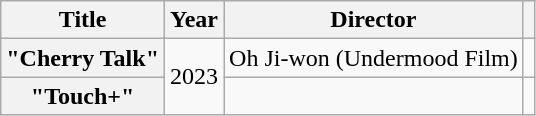<table class="wikitable plainrowheaders" style="text-align:center">
<tr>
<th scope="col">Title</th>
<th scope="col">Year</th>
<th scope="col">Director</th>
<th scope="col"></th>
</tr>
<tr>
<th scope="row">"Cherry Talk"</th>
<td rowspan="2">2023</td>
<td>Oh Ji-won (Undermood Film)</td>
<td></td>
</tr>
<tr>
<th scope="row">"Touch+"</th>
<td></td>
<td></td>
</tr>
</table>
